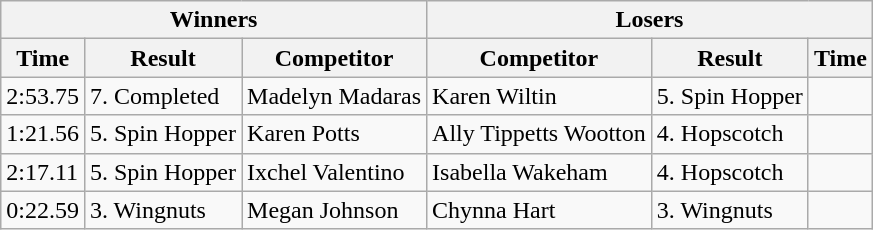<table class="wikitable sortable mw-collapsible">
<tr>
<th Colspan="3">Winners</th>
<th Colspan="3">Losers</th>
</tr>
<tr>
<th>Time</th>
<th>Result</th>
<th>Competitor</th>
<th>Competitor</th>
<th>Result</th>
<th>Time</th>
</tr>
<tr>
<td>2:53.75</td>
<td>7. Completed</td>
<td>Madelyn Madaras</td>
<td>Karen Wiltin</td>
<td>5. Spin Hopper</td>
<td></td>
</tr>
<tr>
<td>1:21.56</td>
<td>5. Spin Hopper</td>
<td>Karen Potts</td>
<td>Ally Tippetts Wootton</td>
<td>4. Hopscotch</td>
<td></td>
</tr>
<tr>
<td>2:17.11</td>
<td>5. Spin Hopper</td>
<td>Ixchel Valentino</td>
<td>Isabella Wakeham</td>
<td>4. Hopscotch</td>
<td></td>
</tr>
<tr>
<td>0:22.59</td>
<td>3. Wingnuts</td>
<td>Megan Johnson</td>
<td>Chynna Hart</td>
<td>3. Wingnuts</td>
<td></td>
</tr>
</table>
